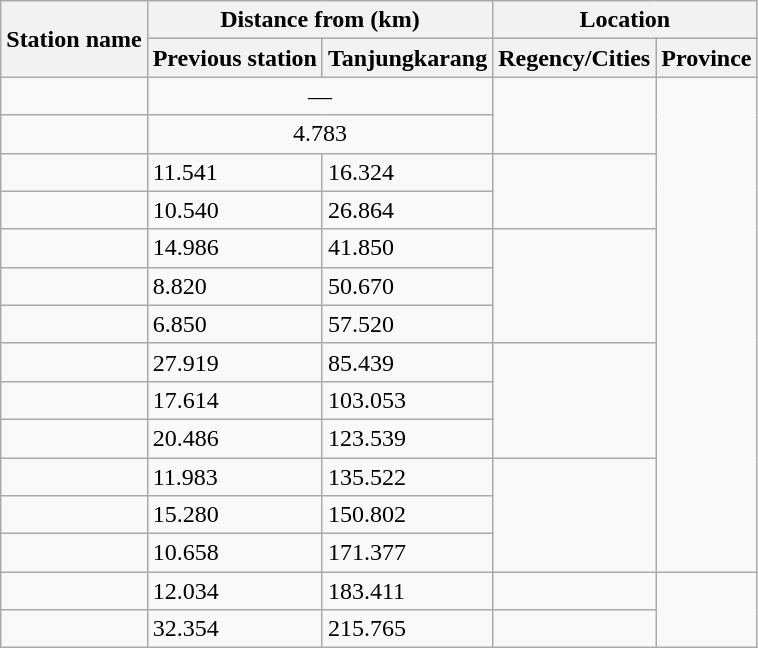<table class="wikitable" rules="all">
<tr>
<th rowspan="2">Station name</th>
<th colspan="2" style="width: 5em;">Distance from (km)</th>
<th colspan="2" style="width: 5em;">Location</th>
</tr>
<tr>
<th>Previous station</th>
<th>Tanjungkarang</th>
<th>Regency/Cities</th>
<th>Province</th>
</tr>
<tr>
<td><strong></strong><small></small></td>
<td colspan="2" align="center">—</td>
<td rowspan="2"></td>
<td rowspan="13"></td>
</tr>
<tr>
<td></td>
<td colspan="2" align="center">4.783</td>
</tr>
<tr>
<td></td>
<td>11.541</td>
<td>16.324</td>
<td rowspan="2"></td>
</tr>
<tr>
<td></td>
<td>10.540</td>
<td>26.864</td>
</tr>
<tr>
<td></td>
<td>14.986</td>
<td>41.850</td>
<td rowspan="3"></td>
</tr>
<tr>
<td></td>
<td>8.820</td>
<td>50.670</td>
</tr>
<tr>
<td></td>
<td>6.850</td>
<td>57.520</td>
</tr>
<tr>
<td></td>
<td>27.919</td>
<td>85.439</td>
<td rowspan="3"></td>
</tr>
<tr>
<td></td>
<td>17.614</td>
<td>103.053</td>
</tr>
<tr>
<td></td>
<td>20.486</td>
<td>123.539</td>
</tr>
<tr>
<td></td>
<td>11.983</td>
<td>135.522</td>
<td rowspan="3"></td>
</tr>
<tr>
<td></td>
<td>15.280</td>
<td>150.802</td>
</tr>
<tr>
<td></td>
<td>10.658</td>
<td>171.377</td>
</tr>
<tr>
<td></td>
<td>12.034</td>
<td>183.411</td>
<td></td>
<td rowspan="2"></td>
</tr>
<tr>
<td><strong></strong><small></small></td>
<td>32.354</td>
<td>215.765</td>
<td></td>
</tr>
</table>
